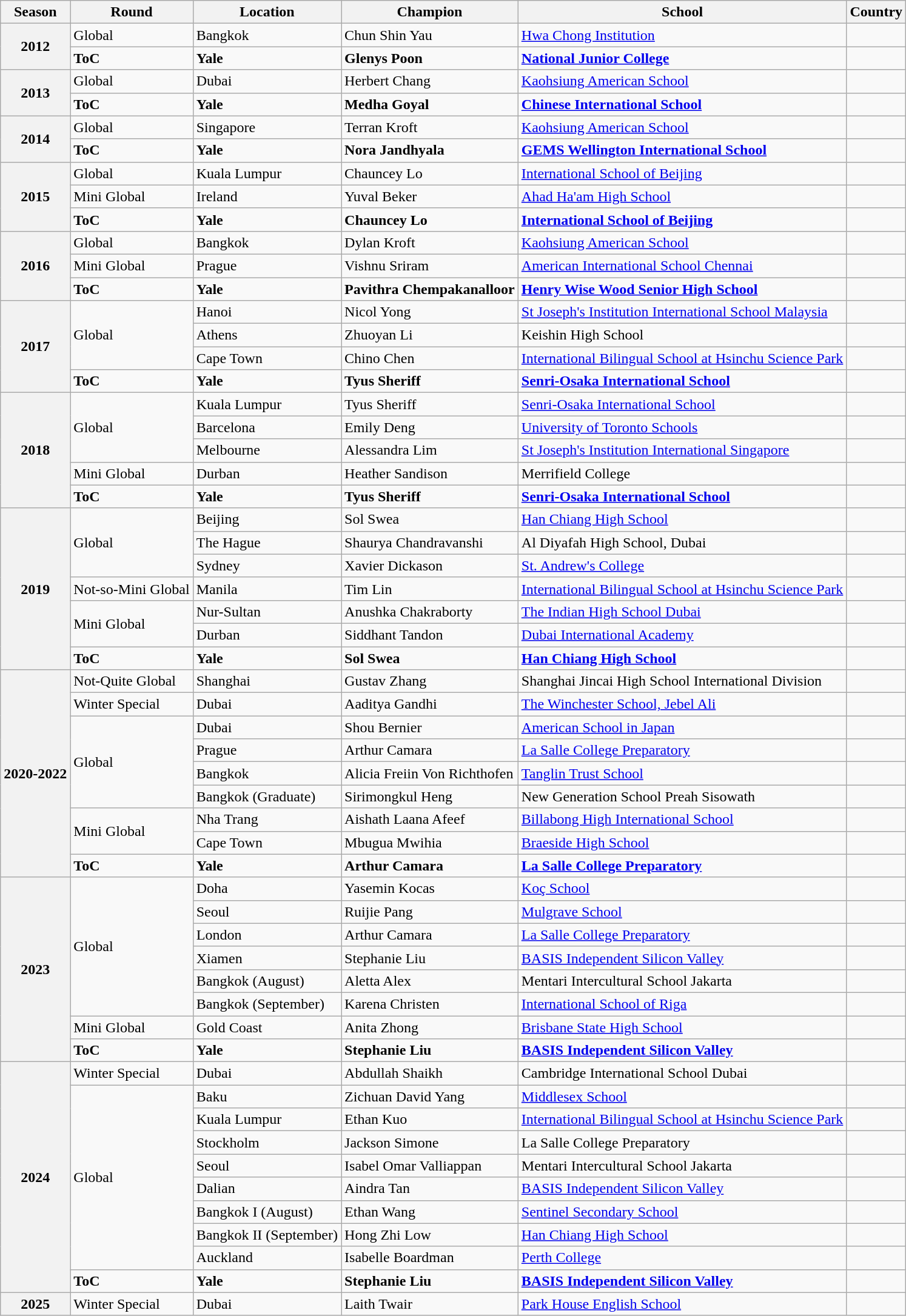<table class="wikitable mw-collapsible">
<tr>
<th>Season</th>
<th>Round</th>
<th>Location</th>
<th>Champion</th>
<th>School</th>
<th>Country</th>
</tr>
<tr>
<th rowspan="2">2012</th>
<td>Global</td>
<td>Bangkok</td>
<td>Chun Shin Yau</td>
<td><a href='#'>Hwa Chong Institution</a></td>
<td></td>
</tr>
<tr>
<td><strong>ToC</strong></td>
<td><strong>Yale</strong></td>
<td><strong>Glenys Poon</strong></td>
<td><strong><a href='#'>National Junior College</a></strong></td>
<td><strong></strong></td>
</tr>
<tr>
<th rowspan="2">2013</th>
<td>Global</td>
<td>Dubai</td>
<td>Herbert Chang</td>
<td><a href='#'>Kaohsiung American School</a></td>
<td></td>
</tr>
<tr>
<td><strong>ToC</strong></td>
<td><strong>Yale</strong></td>
<td><strong>Medha Goyal</strong></td>
<td><strong><a href='#'>Chinese International School</a></strong></td>
<td><strong></strong></td>
</tr>
<tr>
<th rowspan="2">2014</th>
<td>Global</td>
<td>Singapore</td>
<td>Terran Kroft</td>
<td><a href='#'>Kaohsiung American School</a></td>
<td></td>
</tr>
<tr>
<td><strong>ToC</strong></td>
<td><strong>Yale</strong></td>
<td><strong>Nora Jandhyala</strong></td>
<td><strong><a href='#'>GEMS Wellington International School</a></strong></td>
<td><strong></strong></td>
</tr>
<tr>
<th rowspan="3">2015</th>
<td>Global</td>
<td>Kuala Lumpur</td>
<td>Chauncey Lo</td>
<td><a href='#'>International School of Beijing</a></td>
<td></td>
</tr>
<tr>
<td>Mini Global</td>
<td>Ireland</td>
<td>Yuval Beker</td>
<td><a href='#'>Ahad Ha'am High School</a></td>
<td></td>
</tr>
<tr>
<td><strong>ToC</strong></td>
<td><strong>Yale</strong></td>
<td><strong>Chauncey Lo</strong></td>
<td><strong><a href='#'>International School of Beijing</a></strong></td>
<td><strong></strong></td>
</tr>
<tr>
<th rowspan="3">2016</th>
<td>Global</td>
<td>Bangkok</td>
<td>Dylan Kroft</td>
<td><a href='#'>Kaohsiung American School</a></td>
<td></td>
</tr>
<tr>
<td>Mini Global</td>
<td>Prague</td>
<td>Vishnu Sriram</td>
<td><a href='#'>American International School Chennai</a></td>
<td></td>
</tr>
<tr>
<td><strong>ToC</strong></td>
<td><strong>Yale</strong></td>
<td><strong>Pavithra Chempakanalloor</strong></td>
<td><strong><a href='#'>Henry Wise Wood Senior High School</a></strong></td>
<td><strong></strong></td>
</tr>
<tr>
<th rowspan="4">2017</th>
<td rowspan="3">Global</td>
<td>Hanoi</td>
<td>Nicol Yong</td>
<td><a href='#'>St Joseph's Institution International School Malaysia</a></td>
<td></td>
</tr>
<tr>
<td>Athens</td>
<td>Zhuoyan Li</td>
<td>Keishin High School</td>
<td></td>
</tr>
<tr>
<td>Cape Town</td>
<td>Chino Chen</td>
<td><a href='#'>International Bilingual School at Hsinchu Science Park</a></td>
<td></td>
</tr>
<tr>
<td><strong>ToC</strong></td>
<td><strong>Yale</strong></td>
<td><strong>Tyus Sheriff</strong></td>
<td><a href='#'><strong>Senri-Osaka International School</strong></a></td>
<td><strong></strong></td>
</tr>
<tr>
<th rowspan="5">2018</th>
<td rowspan="3">Global</td>
<td>Kuala Lumpur</td>
<td>Tyus Sheriff</td>
<td><a href='#'>Senri-Osaka International School</a></td>
<td></td>
</tr>
<tr>
<td>Barcelona</td>
<td>Emily Deng</td>
<td><a href='#'>University of Toronto Schools</a></td>
<td></td>
</tr>
<tr>
<td>Melbourne</td>
<td>Alessandra Lim</td>
<td><a href='#'>St Joseph's Institution International Singapore</a></td>
<td></td>
</tr>
<tr>
<td>Mini Global</td>
<td>Durban</td>
<td>Heather Sandison</td>
<td>Merrifield College</td>
<td></td>
</tr>
<tr>
<td><strong>ToC</strong></td>
<td><strong>Yale</strong></td>
<td><strong>Tyus Sheriff</strong></td>
<td><a href='#'><strong>Senri-Osaka International School</strong></a></td>
<td><strong></strong></td>
</tr>
<tr>
<th rowspan="7">2019</th>
<td rowspan="3">Global</td>
<td>Beijing</td>
<td>Sol Swea</td>
<td><a href='#'>Han Chiang High School</a></td>
<td></td>
</tr>
<tr>
<td>The Hague</td>
<td>Shaurya Chandravanshi</td>
<td>Al Diyafah High School, Dubai</td>
<td></td>
</tr>
<tr>
<td>Sydney</td>
<td>Xavier Dickason</td>
<td><a href='#'>St. Andrew's College</a></td>
<td></td>
</tr>
<tr>
<td>Not-so-Mini Global</td>
<td>Manila</td>
<td>Tim Lin</td>
<td><a href='#'>International Bilingual School at Hsinchu Science Park</a></td>
<td></td>
</tr>
<tr>
<td rowspan="2">Mini Global</td>
<td>Nur-Sultan</td>
<td>Anushka Chakraborty</td>
<td><a href='#'>The Indian High School Dubai</a></td>
<td></td>
</tr>
<tr>
<td>Durban</td>
<td>Siddhant Tandon</td>
<td><a href='#'>Dubai International Academy</a></td>
<td></td>
</tr>
<tr>
<td><strong>ToC</strong></td>
<td><strong>Yale</strong></td>
<td><strong>Sol Swea</strong></td>
<td><strong><a href='#'>Han Chiang High School</a></strong></td>
<td><strong></strong></td>
</tr>
<tr>
<th rowspan="9">2020-2022</th>
<td>Not-Quite Global</td>
<td>Shanghai</td>
<td>Gustav Zhang</td>
<td>Shanghai Jincai High School International Division</td>
<td></td>
</tr>
<tr>
<td>Winter Special</td>
<td>Dubai</td>
<td>Aaditya Gandhi</td>
<td><a href='#'>The Winchester School, Jebel Ali</a></td>
<td></td>
</tr>
<tr>
<td rowspan="4">Global</td>
<td>Dubai</td>
<td>Shou Bernier</td>
<td><a href='#'>American School in Japan</a></td>
<td></td>
</tr>
<tr>
<td>Prague</td>
<td>Arthur Camara</td>
<td><a href='#'>La Salle College Preparatory</a></td>
<td></td>
</tr>
<tr>
<td>Bangkok</td>
<td>Alicia Freiin Von Richthofen</td>
<td><a href='#'>Tanglin Trust School</a></td>
<td></td>
</tr>
<tr>
<td>Bangkok (Graduate)</td>
<td>Sirimongkul Heng</td>
<td>New Generation School Preah Sisowath</td>
<td></td>
</tr>
<tr>
<td rowspan="2">Mini Global</td>
<td>Nha Trang</td>
<td>Aishath Laana Afeef</td>
<td><a href='#'>Billabong High International School</a></td>
<td></td>
</tr>
<tr>
<td>Cape Town</td>
<td>Mbugua Mwihia</td>
<td><a href='#'>Braeside High School</a></td>
<td></td>
</tr>
<tr>
<td><strong>ToC</strong></td>
<td><strong>Yale</strong></td>
<td><strong>Arthur Camara</strong></td>
<td><strong><a href='#'>La Salle College Preparatory</a></strong></td>
<td><strong></strong></td>
</tr>
<tr>
<th rowspan="8">2023</th>
<td rowspan="6">Global</td>
<td>Doha</td>
<td>Yasemin Kocas</td>
<td><a href='#'>Koç School</a></td>
<td></td>
</tr>
<tr>
<td>Seoul</td>
<td>Ruijie Pang</td>
<td><a href='#'>Mulgrave School</a></td>
<td></td>
</tr>
<tr>
<td>London</td>
<td>Arthur Camara</td>
<td><a href='#'>La Salle College Preparatory</a></td>
<td></td>
</tr>
<tr>
<td>Xiamen</td>
<td>Stephanie Liu</td>
<td><a href='#'>BASIS Independent Silicon Valley</a></td>
<td></td>
</tr>
<tr>
<td>Bangkok (August)</td>
<td>Aletta Alex</td>
<td>Mentari Intercultural School Jakarta</td>
<td></td>
</tr>
<tr>
<td>Bangkok (September)</td>
<td>Karena Christen</td>
<td><a href='#'>International School of Riga</a></td>
<td></td>
</tr>
<tr>
<td>Mini Global</td>
<td>Gold Coast</td>
<td>Anita Zhong</td>
<td><a href='#'>Brisbane State High School</a></td>
<td></td>
</tr>
<tr>
<td><strong>ToC</strong></td>
<td><strong>Yale</strong></td>
<td><strong>Stephanie Liu</strong></td>
<td><strong><a href='#'>BASIS Independent Silicon Valley</a></strong></td>
<td><strong></strong></td>
</tr>
<tr>
<th rowspan="10">2024</th>
<td>Winter Special</td>
<td>Dubai</td>
<td>Abdullah Shaikh</td>
<td>Cambridge International School Dubai</td>
<td></td>
</tr>
<tr>
<td rowspan="8">Global</td>
<td>Baku</td>
<td>Zichuan David Yang</td>
<td><a href='#'>Middlesex School</a></td>
<td></td>
</tr>
<tr>
<td>Kuala Lumpur</td>
<td>Ethan Kuo</td>
<td><a href='#'>International Bilingual School at Hsinchu Science Park</a></td>
<td></td>
</tr>
<tr>
<td>Stockholm</td>
<td>Jackson Simone</td>
<td>La Salle College Preparatory</td>
<td></td>
</tr>
<tr>
<td>Seoul</td>
<td>Isabel Omar Valliappan</td>
<td>Mentari Intercultural School Jakarta</td>
<td></td>
</tr>
<tr>
<td>Dalian</td>
<td>Aindra Tan</td>
<td><a href='#'>BASIS Independent Silicon Valley</a></td>
<td></td>
</tr>
<tr>
<td>Bangkok I (August)</td>
<td>Ethan Wang</td>
<td><a href='#'>Sentinel Secondary School</a></td>
<td></td>
</tr>
<tr>
<td>Bangkok II (September)</td>
<td>Hong Zhi Low</td>
<td><a href='#'>Han Chiang High School</a></td>
<td></td>
</tr>
<tr>
<td>Auckland</td>
<td>Isabelle Boardman</td>
<td><a href='#'>Perth College</a></td>
<td></td>
</tr>
<tr>
<td><strong>ToC</strong></td>
<td><strong>Yale</strong></td>
<td><strong>Stephanie Liu</strong></td>
<td><strong><a href='#'>BASIS Independent Silicon Valley</a></strong></td>
<td><strong></strong></td>
</tr>
<tr>
<th>2025</th>
<td>Winter Special</td>
<td>Dubai</td>
<td>Laith Twair</td>
<td><a href='#'>Park House English School</a></td>
<td></td>
</tr>
</table>
